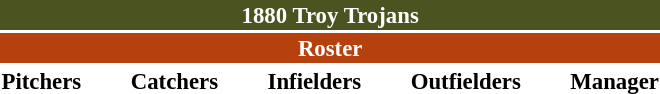<table class="toccolours" style="font-size: 95%;">
<tr>
<th colspan="10" style="background-color: #4B5320; color: white; text-align: center;">1880 Troy Trojans</th>
</tr>
<tr>
<td colspan="10" style="background-color: #B7410E; color: white; text-align: center;"><strong>Roster</strong></td>
</tr>
<tr>
<td valign="top"><strong>Pitchers</strong><br>


</td>
<td width="25px"></td>
<td valign="top"><strong>Catchers</strong><br>






</td>
<td width="25px"></td>
<td valign="top"><strong>Infielders</strong><br>




</td>
<td width="25px"></td>
<td valign="top"><strong>Outfielders</strong><br>



</td>
<td width="25px"></td>
<td valign="top"><strong>Manager</strong><br></td>
</tr>
</table>
